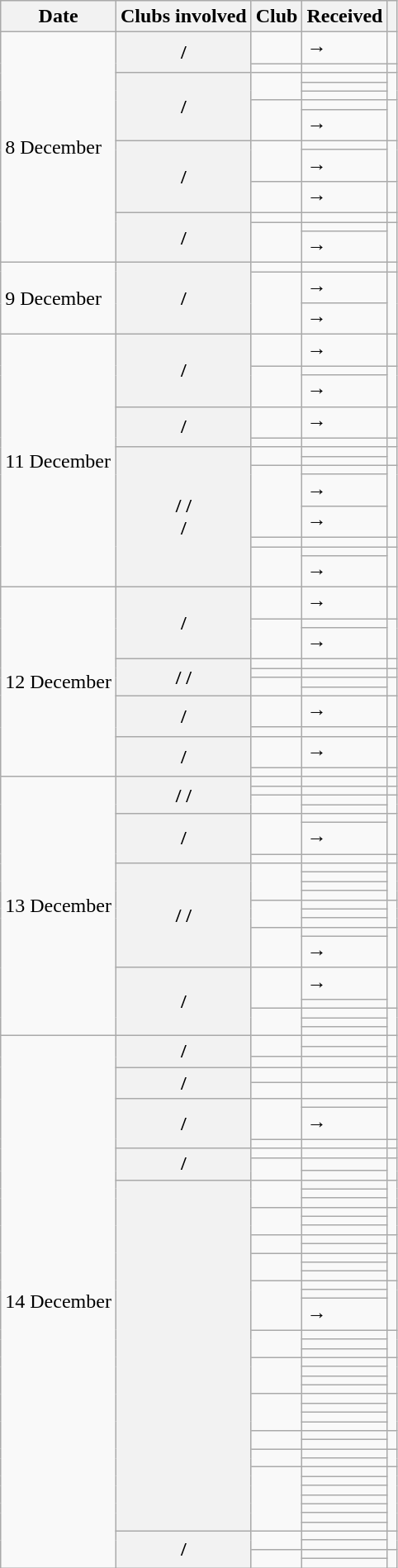<table class="wikitable sortable plainrowheaders">
<tr>
<th>Date</th>
<th class=unsortable>Clubs involved</th>
<th>Club</th>
<th>Received</th>
<th class=unsortable></th>
</tr>
<tr>
<td rowspan=13>8 December</td>
<th scope=row rowspan=2> / </th>
<td></td>
<td><em></em>→</td>
<td align=center></td>
</tr>
<tr>
<td></td>
<td></td>
<td align=center></td>
</tr>
<tr>
<th scope=row rowspan=5> / </th>
<td rowspan=3></td>
<td></td>
<td rowspan=3 align=center></td>
</tr>
<tr>
<td></td>
</tr>
<tr>
<td></td>
</tr>
<tr>
<td rowspan=2></td>
<td></td>
<td rowspan=2 align=center></td>
</tr>
<tr>
<td><em></em>→</td>
</tr>
<tr>
<th scope=row rowspan=3> / </th>
<td rowspan=2></td>
<td></td>
<td rowspan=2 align=center></td>
</tr>
<tr>
<td><em></em>→</td>
</tr>
<tr>
<td></td>
<td><em></em>→</td>
<td align=center></td>
</tr>
<tr>
<th scope=row rowspan=3> / </th>
<td></td>
<td></td>
<td align=center></td>
</tr>
<tr>
<td rowspan=2></td>
<td></td>
<td rowspan=2 align=center></td>
</tr>
<tr>
<td><em></em>→</td>
</tr>
<tr>
<td rowspan=3>9 December</td>
<th scope=row rowspan=3> / </th>
<td></td>
<td></td>
<td align=center></td>
</tr>
<tr>
<td rowspan=2></td>
<td><em></em>→</td>
<td rowspan=2 align=center></td>
</tr>
<tr>
<td><em></em>→</td>
</tr>
<tr>
<td rowspan=13>11 December</td>
<th scope=row rowspan=3> / </th>
<td></td>
<td><em></em>→</td>
<td align=center></td>
</tr>
<tr>
<td rowspan=2></td>
<td></td>
<td rowspan=2 align=center></td>
</tr>
<tr>
<td><em></em>→</td>
</tr>
<tr>
<th scope=row rowspan=2> / </th>
<td></td>
<td><em></em>→</td>
<td align=center></td>
</tr>
<tr>
<td></td>
<td></td>
<td align=center></td>
</tr>
<tr>
<th scope=row rowspan=8> /  /<br> / </th>
<td rowspan=2></td>
<td> </td>
<td rowspan=2 align=center></td>
</tr>
<tr>
<td> </td>
</tr>
<tr>
<td rowspan=3></td>
<td> </td>
<td rowspan=3 align=center></td>
</tr>
<tr>
<td><em></em>→ </td>
</tr>
<tr>
<td><em></em>→ </td>
</tr>
<tr>
<td></td>
<td> </td>
<td align=center></td>
</tr>
<tr>
<td rowspan=2></td>
<td> </td>
<td rowspan=2 align=center></td>
</tr>
<tr>
<td><em></em>→ </td>
</tr>
<tr>
<td rowspan=11>12 December</td>
<th scope=row rowspan=3> / </th>
<td></td>
<td><em></em>→</td>
<td align=center></td>
</tr>
<tr>
<td rowspan=2></td>
<td></td>
<td rowspan=2 align=center></td>
</tr>
<tr>
<td><em></em>→</td>
</tr>
<tr>
<th scope=row rowspan=4> /  /<br></th>
<td></td>
<td> </td>
<td align=center></td>
</tr>
<tr>
<td></td>
<td> </td>
<td align=center></td>
</tr>
<tr>
<td rowspan=2></td>
<td> </td>
<td rowspan=2 align=center></td>
</tr>
<tr>
<td> </td>
</tr>
<tr>
<th scope=row rowspan=2> / </th>
<td></td>
<td><em></em>→</td>
<td align=center></td>
</tr>
<tr>
<td></td>
<td></td>
<td align=center></td>
</tr>
<tr>
<th scope=row rowspan=2> / </th>
<td></td>
<td><em></em>→</td>
<td align=center></td>
</tr>
<tr>
<td></td>
<td></td>
<td align=center></td>
</tr>
<tr>
<td rowspan=21>13 December</td>
<th scope=row rowspan=4> /  /<br></th>
<td></td>
<td> </td>
<td align=center></td>
</tr>
<tr>
<td></td>
<td> </td>
<td align=center></td>
</tr>
<tr>
<td rowspan=2></td>
<td> </td>
<td rowspan=2 align=center></td>
</tr>
<tr>
<td> </td>
</tr>
<tr>
<th scope=row rowspan=3> / </th>
<td rowspan=2></td>
<td></td>
<td rowspan=2 align=center></td>
</tr>
<tr>
<td><em></em>→</td>
</tr>
<tr>
<td></td>
<td></td>
<td align=center></td>
</tr>
<tr>
<th scope=row rowspan=9> /  /<br></th>
<td rowspan=4></td>
<td> </td>
<td rowspan=4 align=center></td>
</tr>
<tr>
<td> </td>
</tr>
<tr>
<td> </td>
</tr>
<tr>
<td> </td>
</tr>
<tr>
<td rowspan=3></td>
<td> </td>
<td rowspan=3 align=center></td>
</tr>
<tr>
<td> </td>
</tr>
<tr>
<td> </td>
</tr>
<tr>
<td rowspan=2></td>
<td> </td>
<td rowspan=2 align=center></td>
</tr>
<tr>
<td><em></em>→ </td>
</tr>
<tr>
<th scope=row rowspan=5> / </th>
<td rowspan=2></td>
<td><em></em>→</td>
<td rowspan=2 align=center></td>
</tr>
<tr>
<td></td>
</tr>
<tr>
<td rowspan=3></td>
<td></td>
<td rowspan=3 align=center></td>
</tr>
<tr>
<td></td>
</tr>
<tr>
<td></td>
</tr>
<tr>
<td rowspan=51>14 December</td>
<th scope=row rowspan=3> / </th>
<td rowspan=2></td>
<td></td>
<td rowspan=2 align=center></td>
</tr>
<tr>
<td></td>
</tr>
<tr>
<td></td>
<td></td>
<td align=center></td>
</tr>
<tr>
<th scope=row rowspan=2> / </th>
<td></td>
<td></td>
<td align=center></td>
</tr>
<tr>
<td></td>
<td></td>
<td align=center></td>
</tr>
<tr>
<th scope=row rowspan=3> / </th>
<td rowspan=2></td>
<td></td>
<td rowspan=2 align=center></td>
</tr>
<tr>
<td><em></em>→</td>
</tr>
<tr>
<td></td>
<td></td>
<td align=center></td>
</tr>
<tr>
<th scope=row rowspan=3> / </th>
<td></td>
<td></td>
<td align=center></td>
</tr>
<tr>
<td rowspan=2></td>
<td></td>
<td rowspan=2 align=center></td>
</tr>
<tr>
<td></td>
</tr>
<tr>
<th scope=row rowspan=36></th>
<td rowspan=3></td>
<td> </td>
<td rowspan=3 align=center></td>
</tr>
<tr>
<td> </td>
</tr>
<tr>
<td> </td>
</tr>
<tr>
<td rowspan=3></td>
<td> </td>
<td rowspan=3 align=center></td>
</tr>
<tr>
<td> </td>
</tr>
<tr>
<td> </td>
</tr>
<tr>
<td rowspan=2></td>
<td> </td>
<td rowspan=2 align=center></td>
</tr>
<tr>
<td> </td>
</tr>
<tr>
<td rowspan=3></td>
<td> </td>
<td rowspan=3 align=center></td>
</tr>
<tr>
<td> </td>
</tr>
<tr>
<td> </td>
</tr>
<tr>
<td rowspan=3></td>
<td> </td>
<td rowspan=3 align=center></td>
</tr>
<tr>
<td> </td>
</tr>
<tr>
<td><em></em>→ </td>
</tr>
<tr>
<td rowspan=3></td>
<td> </td>
<td rowspan=3 align=center></td>
</tr>
<tr>
<td> </td>
</tr>
<tr>
<td> </td>
</tr>
<tr>
<td rowspan=4></td>
<td> </td>
<td rowspan=4 align=center></td>
</tr>
<tr>
<td> </td>
</tr>
<tr>
<td> </td>
</tr>
<tr>
<td> </td>
</tr>
<tr>
<td rowspan=4></td>
<td> </td>
<td rowspan=4 align=center></td>
</tr>
<tr>
<td> </td>
</tr>
<tr>
<td> </td>
</tr>
<tr>
<td> </td>
</tr>
<tr>
<td rowspan=2></td>
<td> </td>
<td rowspan=2 align=center></td>
</tr>
<tr>
<td> </td>
</tr>
<tr>
<td rowspan=2></td>
<td> </td>
<td rowspan=2 align=center></td>
</tr>
<tr>
<td> </td>
</tr>
<tr>
<td rowspan=7></td>
<td> </td>
<td rowspan=7 align=center></td>
</tr>
<tr>
<td> </td>
</tr>
<tr>
<td> </td>
</tr>
<tr>
<td> </td>
</tr>
<tr>
<td> </td>
</tr>
<tr>
<td> </td>
</tr>
<tr>
<td> </td>
</tr>
<tr>
<th scope=row rowspan=4> / </th>
<td rowspan=2></td>
<td></td>
<td rowspan=2 align=center></td>
</tr>
<tr>
<td></td>
</tr>
<tr>
<td rowspan=2></td>
<td></td>
<td rowspan=2 align=center></td>
</tr>
<tr>
<td></td>
</tr>
</table>
